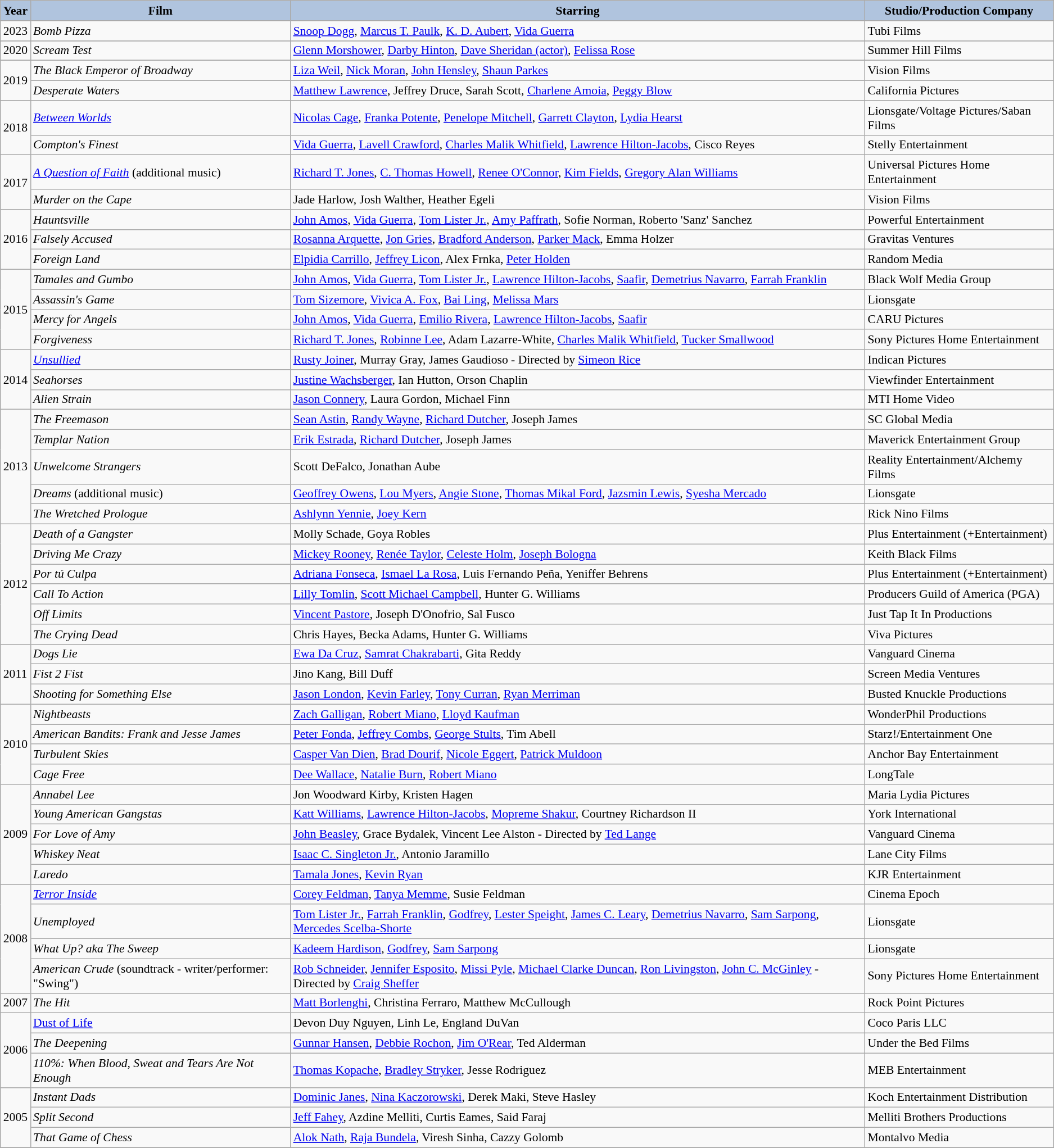<table class="wikitable" style="font-size:90%">
<tr style="text-align:center;">
<th style="background:#B0C4DE;">Year</th>
<th style="background:#B0C4DE;">Film</th>
<th style="background:#B0C4DE;">Starring</th>
<th style="background:#B0C4DE;">Studio/Production Company</th>
</tr>
<tr>
<td rowspan=1>2023</td>
<td><em>Bomb Pizza</em></td>
<td><a href='#'>Snoop Dogg</a>, <a href='#'>Marcus T. Paulk</a>, <a href='#'>K. D. Aubert</a>, <a href='#'>Vida Guerra</a></td>
<td>Tubi Films</td>
</tr>
<tr>
</tr>
<tr>
<td rowspan=1>2020</td>
<td><em>Scream Test</em></td>
<td><a href='#'>Glenn Morshower</a>, <a href='#'>Darby Hinton</a>, <a href='#'>Dave Sheridan (actor)</a>, <a href='#'>Felissa Rose</a></td>
<td>Summer Hill Films</td>
</tr>
<tr>
</tr>
<tr>
<td rowspan=2>2019</td>
<td><em>The Black Emperor of Broadway</em></td>
<td><a href='#'>Liza Weil</a>, <a href='#'>Nick Moran</a>, <a href='#'>John Hensley</a>, <a href='#'>Shaun Parkes</a></td>
<td>Vision Films</td>
</tr>
<tr>
<td><em>Desperate Waters</em></td>
<td><a href='#'>Matthew Lawrence</a>, Jeffrey Druce, Sarah Scott, <a href='#'>Charlene Amoia</a>, <a href='#'>Peggy Blow</a></td>
<td>California Pictures</td>
</tr>
<tr>
</tr>
<tr>
<td rowspan=2>2018</td>
<td><em><a href='#'>Between Worlds</a></em></td>
<td><a href='#'>Nicolas Cage</a>, <a href='#'>Franka Potente</a>, <a href='#'>Penelope Mitchell</a>, <a href='#'>Garrett Clayton</a>, <a href='#'>Lydia Hearst</a></td>
<td>Lionsgate/Voltage Pictures/Saban Films</td>
</tr>
<tr>
<td><em>Compton's Finest</em></td>
<td><a href='#'>Vida Guerra</a>, <a href='#'>Lavell Crawford</a>, <a href='#'>Charles Malik Whitfield</a>, <a href='#'>Lawrence Hilton-Jacobs</a>, Cisco Reyes</td>
<td>Stelly Entertainment</td>
</tr>
<tr>
<td rowspan=2>2017</td>
<td><em><a href='#'>A Question of Faith</a></em> (additional music)</td>
<td><a href='#'>Richard T. Jones</a>, <a href='#'>C. Thomas Howell</a>, <a href='#'>Renee O'Connor</a>, <a href='#'>Kim Fields</a>, <a href='#'>Gregory Alan Williams</a></td>
<td>Universal Pictures Home Entertainment</td>
</tr>
<tr>
<td><em>Murder on the Cape</em></td>
<td>Jade Harlow, Josh Walther, Heather Egeli</td>
<td>Vision Films</td>
</tr>
<tr>
<td rowspan=3>2016</td>
<td><em>Hauntsville</em></td>
<td><a href='#'>John Amos</a>, <a href='#'>Vida Guerra</a>, <a href='#'>Tom Lister Jr.</a>, <a href='#'>Amy Paffrath</a>, Sofie Norman, Roberto 'Sanz' Sanchez</td>
<td>Powerful Entertainment</td>
</tr>
<tr>
<td><em>Falsely Accused</em></td>
<td><a href='#'>Rosanna Arquette</a>, <a href='#'>Jon Gries</a>, <a href='#'>Bradford Anderson</a>, <a href='#'>Parker Mack</a>, Emma Holzer</td>
<td>Gravitas Ventures</td>
</tr>
<tr>
<td><em>Foreign Land</em></td>
<td><a href='#'>Elpidia Carrillo</a>, <a href='#'>Jeffrey Licon</a>, Alex Frnka, <a href='#'>Peter Holden</a></td>
<td>Random Media</td>
</tr>
<tr>
<td rowspan=4>2015</td>
<td><em>Tamales and Gumbo</em></td>
<td><a href='#'>John Amos</a>, <a href='#'>Vida Guerra</a>, <a href='#'>Tom Lister Jr.</a>, <a href='#'>Lawrence Hilton-Jacobs</a>, <a href='#'>Saafir</a>, <a href='#'>Demetrius Navarro</a>, <a href='#'>Farrah Franklin</a></td>
<td>Black Wolf Media Group</td>
</tr>
<tr>
<td><em>Assassin's Game</em></td>
<td><a href='#'>Tom Sizemore</a>, <a href='#'>Vivica A. Fox</a>, <a href='#'>Bai Ling</a>, <a href='#'>Melissa Mars</a></td>
<td>Lionsgate</td>
</tr>
<tr>
<td><em>Mercy for Angels</em></td>
<td><a href='#'>John Amos</a>, <a href='#'>Vida Guerra</a>, <a href='#'>Emilio Rivera</a>, <a href='#'>Lawrence Hilton-Jacobs</a>, <a href='#'>Saafir</a></td>
<td>CARU Pictures</td>
</tr>
<tr>
<td><em>Forgiveness</em></td>
<td><a href='#'>Richard T. Jones</a>, <a href='#'>Robinne Lee</a>, Adam Lazarre-White, <a href='#'>Charles Malik Whitfield</a>, <a href='#'>Tucker Smallwood</a></td>
<td>Sony Pictures Home Entertainment</td>
</tr>
<tr>
<td rowspan=3>2014</td>
<td><em><a href='#'>Unsullied</a></em></td>
<td><a href='#'>Rusty Joiner</a>, Murray Gray, James Gaudioso - Directed by <a href='#'>Simeon Rice</a></td>
<td>Indican Pictures</td>
</tr>
<tr>
<td><em>Seahorses</em></td>
<td><a href='#'>Justine Wachsberger</a>, Ian Hutton, Orson Chaplin</td>
<td>Viewfinder Entertainment</td>
</tr>
<tr>
<td><em>Alien Strain</em></td>
<td><a href='#'>Jason Connery</a>, Laura Gordon, Michael Finn</td>
<td>MTI Home Video</td>
</tr>
<tr>
<td rowspan=5>2013</td>
<td><em>The Freemason</em></td>
<td><a href='#'>Sean Astin</a>, <a href='#'>Randy Wayne</a>, <a href='#'>Richard Dutcher</a>, Joseph James</td>
<td>SC Global Media</td>
</tr>
<tr>
<td><em>Templar Nation</em></td>
<td><a href='#'>Erik Estrada</a>, <a href='#'>Richard Dutcher</a>, Joseph James</td>
<td>Maverick Entertainment Group</td>
</tr>
<tr>
<td><em>Unwelcome Strangers</em></td>
<td>Scott DeFalco, Jonathan Aube</td>
<td>Reality Entertainment/Alchemy Films</td>
</tr>
<tr>
<td><em>Dreams</em> (additional music)</td>
<td><a href='#'>Geoffrey Owens</a>, <a href='#'>Lou Myers</a>, <a href='#'>Angie Stone</a>, <a href='#'>Thomas Mikal Ford</a>, <a href='#'>Jazsmin Lewis</a>, <a href='#'>Syesha Mercado</a></td>
<td>Lionsgate</td>
</tr>
<tr>
<td><em>The Wretched Prologue</em></td>
<td><a href='#'>Ashlynn Yennie</a>, <a href='#'>Joey Kern</a></td>
<td>Rick Nino Films</td>
</tr>
<tr>
<td rowspan=6>2012</td>
<td><em>Death of a Gangster</em></td>
<td>Molly Schade, Goya Robles</td>
<td>Plus Entertainment (+Entertainment)</td>
</tr>
<tr>
<td><em>Driving Me Crazy</em></td>
<td><a href='#'>Mickey Rooney</a>, <a href='#'>Renée Taylor</a>, <a href='#'>Celeste Holm</a>, <a href='#'>Joseph Bologna</a></td>
<td>Keith Black Films</td>
</tr>
<tr>
<td><em>Por tú Culpa</em></td>
<td><a href='#'>Adriana Fonseca</a>, <a href='#'>Ismael La Rosa</a>, Luis Fernando Peña, Yeniffer Behrens</td>
<td>Plus Entertainment (+Entertainment)</td>
</tr>
<tr>
<td><em>Call To Action</em></td>
<td><a href='#'>Lilly Tomlin</a>, <a href='#'>Scott Michael Campbell</a>, Hunter G. Williams</td>
<td>Producers Guild of America (PGA)</td>
</tr>
<tr>
<td><em>Off Limits</em></td>
<td><a href='#'>Vincent Pastore</a>, Joseph D'Onofrio, Sal Fusco</td>
<td>Just Tap It In Productions</td>
</tr>
<tr>
<td><em>The Crying Dead</em></td>
<td>Chris Hayes, Becka Adams, Hunter G. Williams</td>
<td>Viva Pictures</td>
</tr>
<tr>
<td rowspan=3>2011</td>
<td><em>Dogs Lie</em></td>
<td><a href='#'>Ewa Da Cruz</a>, <a href='#'>Samrat Chakrabarti</a>, Gita Reddy</td>
<td>Vanguard Cinema</td>
</tr>
<tr>
<td><em>Fist 2 Fist</em></td>
<td>Jino Kang, Bill Duff</td>
<td>Screen Media Ventures</td>
</tr>
<tr>
<td><em>Shooting for Something Else</em></td>
<td><a href='#'>Jason London</a>, <a href='#'>Kevin Farley</a>, <a href='#'>Tony Curran</a>, <a href='#'>Ryan Merriman</a></td>
<td>Busted Knuckle Productions</td>
</tr>
<tr>
<td rowspan=4>2010</td>
<td><em>Nightbeasts</em></td>
<td><a href='#'>Zach Galligan</a>, <a href='#'>Robert Miano</a>, <a href='#'>Lloyd Kaufman</a></td>
<td>WonderPhil Productions</td>
</tr>
<tr>
<td><em>American Bandits: Frank and Jesse James</em></td>
<td><a href='#'>Peter Fonda</a>, <a href='#'>Jeffrey Combs</a>, <a href='#'>George Stults</a>, Tim Abell</td>
<td>Starz!/Entertainment One</td>
</tr>
<tr>
<td><em>Turbulent Skies</em></td>
<td><a href='#'>Casper Van Dien</a>, <a href='#'>Brad Dourif</a>, <a href='#'>Nicole Eggert</a>, <a href='#'>Patrick Muldoon</a></td>
<td>Anchor Bay Entertainment</td>
</tr>
<tr>
<td><em>Cage Free</em></td>
<td><a href='#'>Dee Wallace</a>, <a href='#'>Natalie Burn</a>, <a href='#'>Robert Miano</a></td>
<td>LongTale</td>
</tr>
<tr>
<td rowspan=5>2009</td>
<td><em>Annabel Lee</em></td>
<td>Jon Woodward Kirby, Kristen Hagen</td>
<td>Maria Lydia Pictures</td>
</tr>
<tr>
<td><em>Young American Gangstas</em></td>
<td><a href='#'>Katt Williams</a>, <a href='#'>Lawrence Hilton-Jacobs</a>, <a href='#'>Mopreme Shakur</a>, Courtney Richardson II</td>
<td>York International</td>
</tr>
<tr>
<td><em>For Love of Amy</em></td>
<td><a href='#'>John Beasley</a>, Grace Bydalek, Vincent Lee Alston - Directed by <a href='#'>Ted Lange</a></td>
<td>Vanguard Cinema</td>
</tr>
<tr>
<td><em>Whiskey Neat</em></td>
<td><a href='#'>Isaac C. Singleton Jr.</a>, Antonio Jaramillo</td>
<td>Lane City Films</td>
</tr>
<tr>
<td><em>Laredo</em></td>
<td><a href='#'>Tamala Jones</a>, <a href='#'>Kevin Ryan</a></td>
<td>KJR Entertainment</td>
</tr>
<tr>
<td rowspan=4>2008</td>
<td><em><a href='#'>Terror Inside</a></em></td>
<td><a href='#'>Corey Feldman</a>, <a href='#'>Tanya Memme</a>, Susie Feldman</td>
<td>Cinema Epoch</td>
</tr>
<tr>
<td><em>Unemployed</em></td>
<td><a href='#'>Tom Lister Jr.</a>, <a href='#'>Farrah Franklin</a>, <a href='#'>Godfrey</a>, <a href='#'>Lester Speight</a>, <a href='#'>James C. Leary</a>, <a href='#'>Demetrius Navarro</a>, <a href='#'>Sam Sarpong</a>, <a href='#'>Mercedes Scelba-Shorte</a></td>
<td>Lionsgate</td>
</tr>
<tr>
<td><em>What Up? aka The Sweep</em></td>
<td><a href='#'>Kadeem Hardison</a>, <a href='#'>Godfrey</a>, <a href='#'>Sam Sarpong</a></td>
<td>Lionsgate</td>
</tr>
<tr>
<td><em>American Crude</em> (soundtrack - writer/performer: "Swing")</td>
<td><a href='#'>Rob Schneider</a>, <a href='#'>Jennifer Esposito</a>, <a href='#'>Missi Pyle</a>, <a href='#'>Michael Clarke Duncan</a>, <a href='#'>Ron Livingston</a>, <a href='#'>John C. McGinley</a> - Directed by <a href='#'>Craig Sheffer</a></td>
<td>Sony Pictures Home Entertainment</td>
</tr>
<tr>
<td>2007</td>
<td><em>The Hit</em></td>
<td><a href='#'>Matt Borlenghi</a>, Christina Ferraro, Matthew McCullough</td>
<td>Rock Point Pictures</td>
</tr>
<tr>
<td rowspan=3>2006</td>
<td><a href='#'>Dust of Life</a></td>
<td>Devon Duy Nguyen, Linh Le, England DuVan</td>
<td>Coco Paris LLC</td>
</tr>
<tr>
<td><em>The Deepening</em></td>
<td><a href='#'>Gunnar Hansen</a>, <a href='#'>Debbie Rochon</a>, <a href='#'>Jim O'Rear</a>, Ted Alderman</td>
<td>Under the Bed Films</td>
</tr>
<tr>
<td><em>110%: When Blood, Sweat and Tears Are Not Enough</em></td>
<td><a href='#'>Thomas Kopache</a>, <a href='#'>Bradley Stryker</a>, Jesse Rodriguez</td>
<td>MEB Entertainment</td>
</tr>
<tr>
<td rowspan=3>2005</td>
<td><em>Instant Dads</em></td>
<td><a href='#'>Dominic Janes</a>, <a href='#'>Nina Kaczorowski</a>, Derek Maki, Steve Hasley</td>
<td>Koch Entertainment Distribution</td>
</tr>
<tr>
<td><em>Split Second</em></td>
<td><a href='#'>Jeff Fahey</a>, Azdine Melliti, Curtis Eames, Said Faraj</td>
<td>Melliti Brothers Productions</td>
</tr>
<tr>
<td><em>That Game of Chess</em></td>
<td><a href='#'>Alok Nath</a>, <a href='#'>Raja Bundela</a>, Viresh Sinha, Cazzy Golomb</td>
<td>Montalvo Media</td>
</tr>
<tr>
</tr>
</table>
